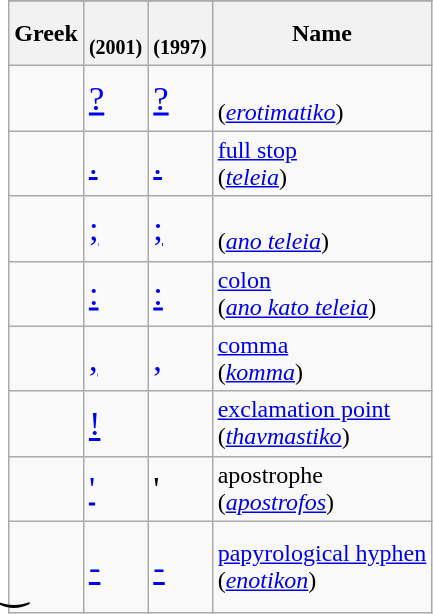<table class="wikitable">
<tr>
</tr>
<tr>
<th>Greek</th>
<th><br><small>(2001)</small></th>
<th><br><small>(1997)</small></th>
<th>Name</th>
</tr>
<tr>
<td><big><big></big></big></td>
<td><big><big><a href='#'>?</a></big></big></td>
<td><big><big><a href='#'>?</a></big></big></td>
<td><br>(<em><a href='#'>erotimatiko</a></em>)</td>
</tr>
<tr>
<td><big><big></big></big></td>
<td><big><big><a href='#'>.</a></big></big></td>
<td><big><big><a href='#'>.</a></big></big></td>
<td><a href='#'>full stop</a><br>(<em><a href='#'>teleia</a></em>)</td>
</tr>
<tr>
<td><big><big></big></big></td>
<td><big><big><a href='#'>;</a></big></big></td>
<td><big><big><a href='#'>;</a></big></big></td>
<td><br>(<em><a href='#'>ano teleia</a></em>)</td>
</tr>
<tr>
<td><big><big></big></big></td>
<td><big><big><a href='#'>:</a></big></big></td>
<td><big><big><a href='#'>:</a></big></big></td>
<td><a href='#'>colon</a><br>(<em><a href='#'>ano kato teleia</a></em>)</td>
</tr>
<tr>
<td><big><big></big></big></td>
<td><big><big><a href='#'>,</a></big></big></td>
<td><big><big><a href='#'>,</a></big></big></td>
<td><a href='#'>comma</a><br>(<em><a href='#'>komma</a></em>)</td>
</tr>
<tr>
<td><big><big></big></big></td>
<td><big><big><a href='#'>!</a></big></big></td>
<td></td>
<td><a href='#'>exclamation point</a><br>(<em><a href='#'>thavmastiko</a></em>)</td>
</tr>
<tr>
<td><big><big></big></big></td>
<td><big><big><a href='#'>'</a></big></big></td>
<td><big><big>'</big></big></td>
<td>apostrophe<br>(<em><a href='#'>apostrofos</a></em>)</td>
</tr>
<tr>
<td><big><big></big></big><br><big><big> ͜</big></big></td>
<td><big><big><a href='#'>-</a></big></big></td>
<td><big><big><a href='#'>-</a></big></big></td>
<td><a href='#'>papyrological hyphen</a><br>(<em><a href='#'>enotikon</a></em>)</td>
</tr>
</table>
